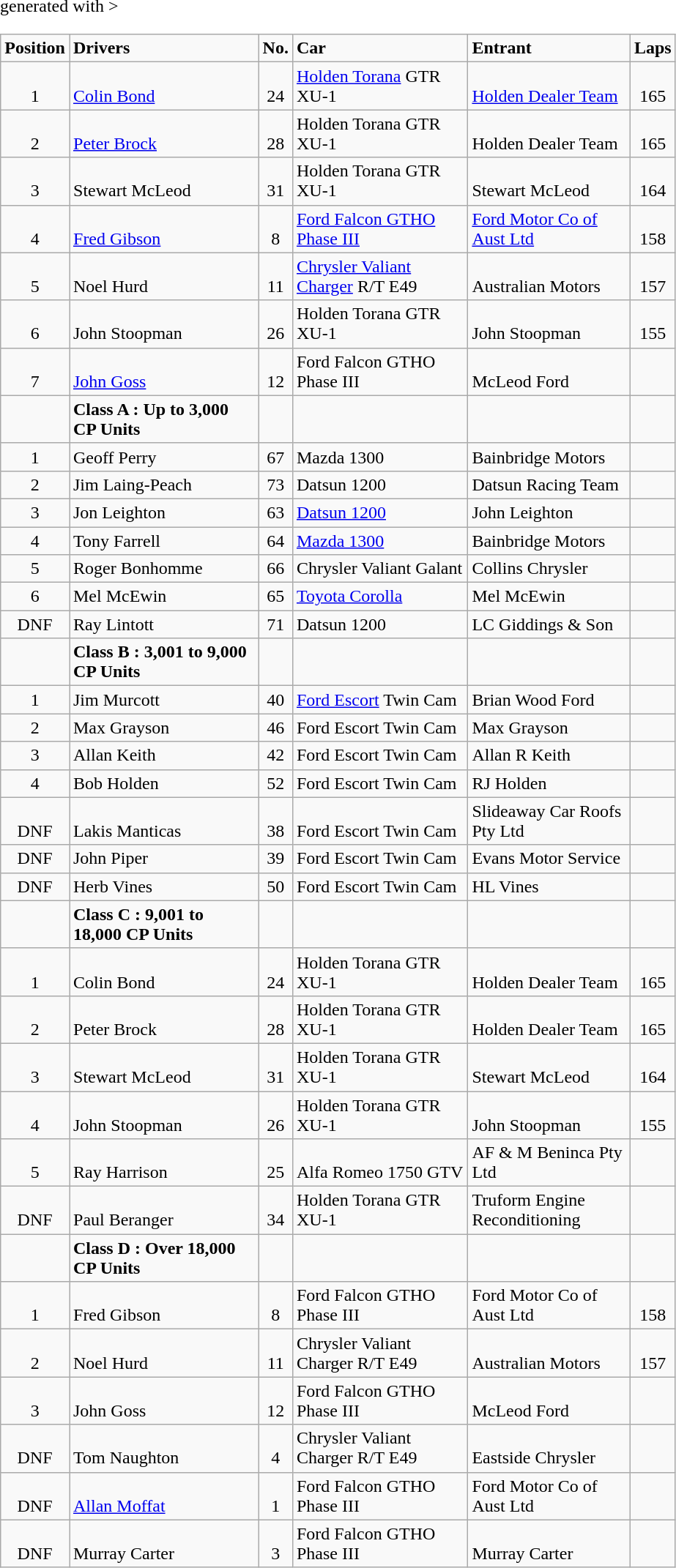<table class="wikitable" <hiddentext>generated with >
<tr style="font-weight:bold">
<td width="43.5" Height="12.75" align="center" valign="bottom">Position</td>
<td width="165"  valign="bottom">Drivers</td>
<td width="21" align="center" valign="bottom">No.</td>
<td width="152.25"  valign="bottom">Car</td>
<td width="140.25"  valign="bottom">Entrant</td>
<td width="27.75" align="center" valign="bottom">Laps</td>
</tr>
<tr>
<td Height="12.75" align="center" valign="bottom">1</td>
<td valign="bottom"><a href='#'>Colin Bond</a></td>
<td align="center" valign="bottom">24</td>
<td valign="bottom"><a href='#'>Holden Torana</a> GTR XU-1</td>
<td valign="bottom"><a href='#'>Holden Dealer Team</a></td>
<td align="center" valign="bottom">165</td>
</tr>
<tr>
<td Height="12.75" align="center" valign="bottom">2</td>
<td valign="bottom"><a href='#'>Peter Brock</a></td>
<td align="center" valign="bottom">28</td>
<td valign="bottom">Holden Torana GTR XU-1</td>
<td valign="bottom">Holden Dealer Team</td>
<td align="center" valign="bottom">165</td>
</tr>
<tr>
<td Height="12.75" align="center" valign="bottom">3</td>
<td valign="bottom">Stewart McLeod</td>
<td align="center" valign="bottom">31</td>
<td valign="bottom">Holden Torana GTR XU-1</td>
<td valign="bottom">Stewart McLeod</td>
<td align="center" valign="bottom">164</td>
</tr>
<tr>
<td Height="12.75" align="center" valign="bottom">4</td>
<td valign="bottom"><a href='#'>Fred Gibson</a></td>
<td align="center" valign="bottom">8</td>
<td valign="bottom"><a href='#'>Ford Falcon GTHO Phase III</a></td>
<td valign="bottom"><a href='#'>Ford Motor Co of Aust Ltd</a></td>
<td align="center" valign="bottom">158</td>
</tr>
<tr>
<td Height="12.75" align="center" valign="bottom">5</td>
<td valign="bottom">Noel Hurd</td>
<td align="center" valign="bottom">11</td>
<td valign="bottom"><a href='#'>Chrysler Valiant Charger</a> R/T E49</td>
<td valign="bottom">Australian Motors</td>
<td align="center" valign="bottom">157</td>
</tr>
<tr>
<td Height="12.75" align="center" valign="bottom">6</td>
<td valign="bottom">John Stoopman</td>
<td align="center" valign="bottom">26</td>
<td valign="bottom">Holden Torana GTR XU-1</td>
<td valign="bottom">John Stoopman</td>
<td align="center" valign="bottom">155</td>
</tr>
<tr>
<td Height="12.75" align="center" valign="bottom">7</td>
<td valign="bottom"><a href='#'>John Goss</a></td>
<td align="center" valign="bottom">12</td>
<td valign="bottom">Ford Falcon GTHO Phase III</td>
<td valign="bottom">McLeod Ford</td>
<td align="center" valign="bottom"></td>
</tr>
<tr>
<td Height="12.75" align="center" valign="bottom"></td>
<td style="font-weight:bold" valign="bottom">Class A : Up to 3,000 CP Units</td>
<td align="center" valign="bottom"></td>
<td valign="bottom"></td>
<td valign="bottom"></td>
<td align="center" valign="bottom"></td>
</tr>
<tr>
<td Height="12.75" align="center" valign="bottom">1</td>
<td valign="bottom">Geoff Perry</td>
<td align="center" valign="bottom">67</td>
<td valign="bottom">Mazda 1300</td>
<td valign="bottom">Bainbridge Motors</td>
<td align="center" valign="bottom"></td>
</tr>
<tr>
<td Height="12.75" align="center" valign="bottom">2</td>
<td valign="bottom">Jim Laing-Peach</td>
<td align="center" valign="bottom">73</td>
<td valign="bottom">Datsun 1200</td>
<td valign="bottom">Datsun Racing Team</td>
<td align="center" valign="bottom"></td>
</tr>
<tr>
<td Height="12.75" align="center" valign="bottom">3</td>
<td valign="bottom">Jon Leighton</td>
<td align="center" valign="bottom">63</td>
<td valign="bottom"><a href='#'>Datsun 1200</a></td>
<td valign="bottom">John Leighton</td>
<td align="center" valign="bottom"></td>
</tr>
<tr>
<td Height="12.75" align="center" valign="bottom">4</td>
<td valign="bottom">Tony Farrell</td>
<td align="center" valign="bottom">64</td>
<td valign="bottom"><a href='#'>Mazda 1300</a></td>
<td valign="bottom">Bainbridge Motors</td>
<td align="center" valign="bottom"></td>
</tr>
<tr>
<td Height="12.75" align="center" valign="bottom">5</td>
<td valign="bottom">Roger Bonhomme</td>
<td align="center" valign="bottom">66</td>
<td valign="bottom">Chrysler Valiant Galant</td>
<td valign="bottom">Collins Chrysler</td>
<td align="center" valign="bottom"></td>
</tr>
<tr>
<td Height="12.75" align="center" valign="bottom">6</td>
<td valign="bottom">Mel McEwin</td>
<td align="center" valign="bottom">65</td>
<td valign="bottom"><a href='#'>Toyota Corolla</a></td>
<td valign="bottom">Mel McEwin</td>
<td align="center" valign="bottom"></td>
</tr>
<tr>
<td Height="12.75" align="center" valign="bottom">DNF</td>
<td valign="bottom">Ray Lintott</td>
<td align="center" valign="bottom">71</td>
<td valign="bottom">Datsun 1200</td>
<td valign="bottom">LC Giddings & Son</td>
<td align="center" valign="bottom"></td>
</tr>
<tr>
<td Height="12.75" align="center" valign="bottom"></td>
<td style="font-weight:bold" valign="bottom">Class B : 3,001 to 9,000 CP Units</td>
<td align="center" valign="bottom"></td>
<td valign="bottom"></td>
<td valign="bottom"></td>
<td align="center" valign="bottom"></td>
</tr>
<tr>
<td Height="12.75" align="center" valign="bottom">1</td>
<td valign="bottom">Jim Murcott</td>
<td align="center" valign="bottom">40</td>
<td valign="bottom"><a href='#'>Ford Escort</a> Twin Cam</td>
<td valign="bottom">Brian Wood Ford</td>
<td align="center" valign="bottom"></td>
</tr>
<tr>
<td Height="12.75" align="center" valign="bottom">2</td>
<td valign="bottom">Max Grayson</td>
<td align="center" valign="bottom">46</td>
<td valign="bottom">Ford Escort Twin Cam</td>
<td valign="bottom">Max Grayson</td>
<td align="center" valign="bottom"></td>
</tr>
<tr>
<td Height="12.75" align="center" valign="bottom">3</td>
<td valign="bottom">Allan Keith</td>
<td align="center" valign="bottom">42</td>
<td valign="bottom">Ford Escort Twin Cam</td>
<td valign="bottom">Allan R Keith</td>
<td align="center" valign="bottom"></td>
</tr>
<tr>
<td Height="12.75" align="center" valign="bottom">4</td>
<td valign="bottom">Bob Holden</td>
<td align="center" valign="bottom">52</td>
<td valign="bottom">Ford Escort Twin Cam</td>
<td valign="bottom">RJ Holden</td>
<td align="center" valign="bottom"></td>
</tr>
<tr>
<td Height="12.75" align="center" valign="bottom">DNF</td>
<td valign="bottom">Lakis Manticas</td>
<td align="center" valign="bottom">38</td>
<td valign="bottom">Ford Escort Twin Cam</td>
<td valign="bottom">Slideaway Car Roofs Pty Ltd</td>
<td align="center" valign="bottom"></td>
</tr>
<tr>
<td Height="12.75" align="center" valign="bottom">DNF</td>
<td valign="bottom">John Piper</td>
<td align="center" valign="bottom">39</td>
<td valign="bottom">Ford Escort Twin Cam</td>
<td valign="bottom">Evans Motor Service</td>
<td align="center" valign="bottom"></td>
</tr>
<tr>
<td Height="12.75" align="center" valign="bottom">DNF</td>
<td valign="bottom">Herb Vines</td>
<td align="center" valign="bottom">50</td>
<td valign="bottom">Ford Escort Twin Cam</td>
<td valign="bottom">HL Vines</td>
<td align="center" valign="bottom"></td>
</tr>
<tr>
<td Height="12.75" align="center" valign="bottom"></td>
<td style="font-weight:bold" valign="bottom">Class C : 9,001 to 18,000 CP Units</td>
<td align="center" valign="bottom"></td>
<td valign="bottom"></td>
<td valign="bottom"></td>
<td align="center" valign="bottom"></td>
</tr>
<tr>
<td Height="12.75" align="center" valign="bottom">1</td>
<td valign="bottom">Colin Bond</td>
<td align="center" valign="bottom">24</td>
<td valign="bottom">Holden Torana GTR XU-1</td>
<td valign="bottom">Holden Dealer Team</td>
<td align="center" valign="bottom">165</td>
</tr>
<tr>
<td Height="12.75" align="center" valign="bottom">2</td>
<td valign="bottom">Peter Brock</td>
<td align="center" valign="bottom">28</td>
<td valign="bottom">Holden Torana GTR XU-1</td>
<td valign="bottom">Holden Dealer Team</td>
<td align="center" valign="bottom">165</td>
</tr>
<tr>
<td Height="12.75" align="center" valign="bottom">3</td>
<td valign="bottom">Stewart McLeod</td>
<td align="center" valign="bottom">31</td>
<td valign="bottom">Holden Torana GTR XU-1</td>
<td valign="bottom">Stewart McLeod</td>
<td align="center" valign="bottom">164</td>
</tr>
<tr>
<td Height="12.75" align="center" valign="bottom">4</td>
<td valign="bottom">John Stoopman</td>
<td align="center" valign="bottom">26</td>
<td valign="bottom">Holden Torana GTR XU-1</td>
<td valign="bottom">John Stoopman</td>
<td align="center" valign="bottom">155</td>
</tr>
<tr>
<td Height="12.75" align="center" valign="bottom">5</td>
<td valign="bottom">Ray Harrison</td>
<td align="center" valign="bottom">25</td>
<td valign="bottom">Alfa Romeo 1750 GTV</td>
<td valign="bottom">AF & M Beninca Pty Ltd</td>
<td align="center" valign="bottom"></td>
</tr>
<tr>
<td Height="12.75" align="center" valign="bottom">DNF</td>
<td valign="bottom">Paul Beranger</td>
<td align="center" valign="bottom">34</td>
<td valign="bottom">Holden Torana GTR XU-1</td>
<td valign="bottom">Truform Engine Reconditioning</td>
<td align="center" valign="bottom"></td>
</tr>
<tr>
<td Height="12.75" align="center" valign="bottom"></td>
<td style="font-weight:bold" valign="bottom">Class D : Over 18,000 CP Units</td>
<td align="center" valign="bottom"></td>
<td valign="bottom"></td>
<td valign="bottom"></td>
<td align="center" valign="bottom"></td>
</tr>
<tr>
<td Height="12.75" align="center" valign="bottom">1</td>
<td valign="bottom">Fred Gibson</td>
<td align="center" valign="bottom">8</td>
<td valign="bottom">Ford Falcon GTHO Phase III</td>
<td valign="bottom">Ford Motor Co of Aust Ltd</td>
<td align="center" valign="bottom">158</td>
</tr>
<tr>
<td Height="12.75" align="center" valign="bottom">2</td>
<td valign="bottom">Noel Hurd</td>
<td align="center" valign="bottom">11</td>
<td valign="bottom">Chrysler Valiant Charger R/T E49</td>
<td valign="bottom">Australian Motors</td>
<td align="center" valign="bottom">157</td>
</tr>
<tr>
<td Height="12.75" align="center" valign="bottom">3</td>
<td valign="bottom">John Goss</td>
<td align="center" valign="bottom">12</td>
<td valign="bottom">Ford Falcon GTHO Phase III</td>
<td valign="bottom">McLeod Ford</td>
<td align="center" valign="bottom"></td>
</tr>
<tr>
<td Height="12.75" align="center" valign="bottom">DNF</td>
<td valign="bottom">Tom Naughton</td>
<td align="center" valign="bottom">4</td>
<td valign="bottom">Chrysler Valiant Charger R/T E49</td>
<td valign="bottom">Eastside Chrysler</td>
<td align="center" valign="bottom"></td>
</tr>
<tr>
<td Height="12.75" align="center" valign="bottom">DNF</td>
<td valign="bottom"><a href='#'>Allan Moffat</a></td>
<td align="center" valign="bottom">1</td>
<td valign="bottom">Ford Falcon GTHO Phase III</td>
<td valign="bottom">Ford Motor Co of Aust Ltd</td>
<td align="center" valign="bottom"></td>
</tr>
<tr>
<td Height="12.75" align="center" valign="bottom">DNF</td>
<td valign="bottom">Murray Carter</td>
<td align="center" valign="bottom">3</td>
<td valign="bottom">Ford Falcon GTHO Phase III</td>
<td valign="bottom">Murray Carter</td>
<td align="center" valign="bottom"></td>
</tr>
</table>
